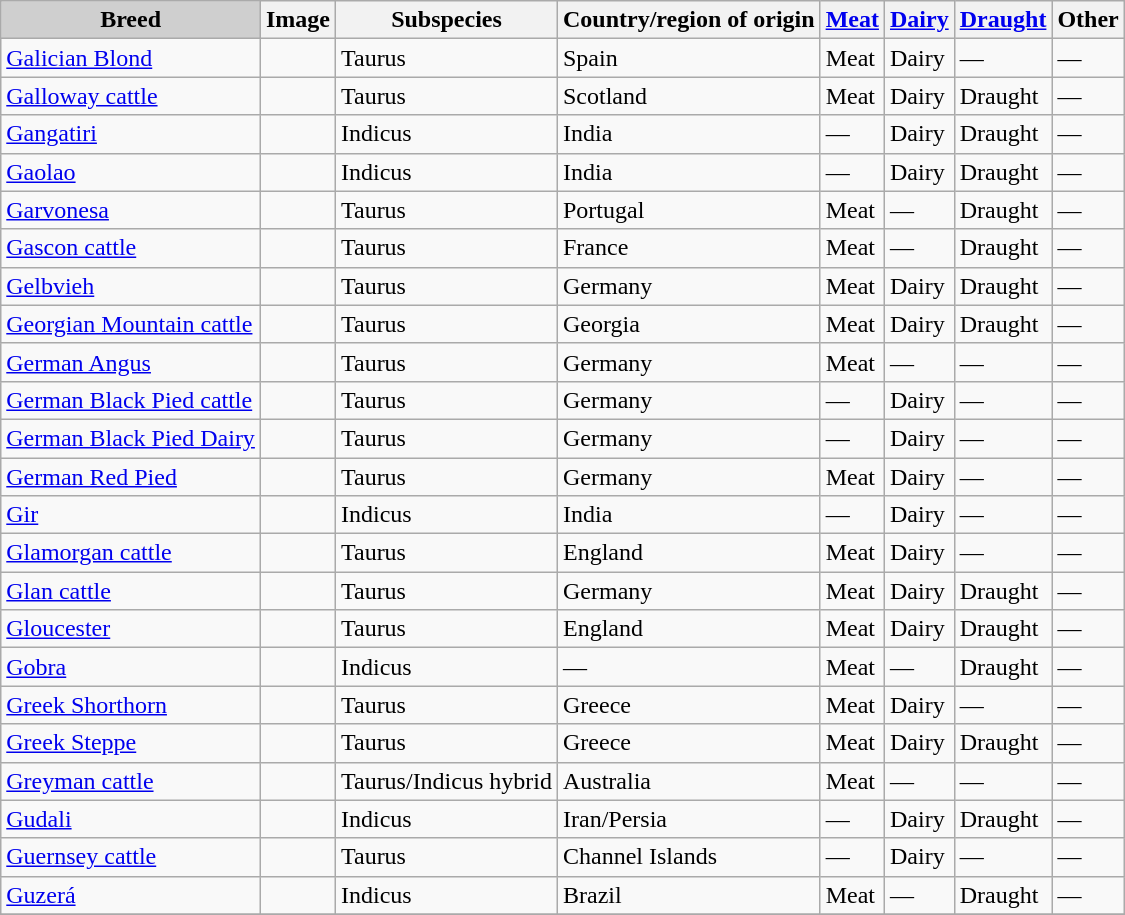<table class="wikitable sortable">
<tr>
<th style="background-color:#cfcfcf;">Breed</th>
<th>Image</th>
<th>Subspecies</th>
<th>Country/region of origin</th>
<th><a href='#'>Meat</a></th>
<th><a href='#'>Dairy</a></th>
<th><a href='#'>Draught</a></th>
<th>Other</th>
</tr>
<tr>
<td><a href='#'>Galician Blond</a></td>
<td></td>
<td>Taurus</td>
<td>Spain</td>
<td>Meat</td>
<td>Dairy</td>
<td>—</td>
<td>—</td>
</tr>
<tr>
<td><a href='#'>Galloway cattle</a></td>
<td></td>
<td>Taurus</td>
<td>Scotland</td>
<td>Meat</td>
<td>Dairy</td>
<td>Draught</td>
<td>—</td>
</tr>
<tr>
<td><a href='#'>Gangatiri</a></td>
<td></td>
<td>Indicus</td>
<td>India</td>
<td>—</td>
<td>Dairy</td>
<td>Draught</td>
<td>—</td>
</tr>
<tr>
<td><a href='#'>Gaolao</a></td>
<td></td>
<td>Indicus</td>
<td>India</td>
<td>—</td>
<td>Dairy</td>
<td>Draught</td>
<td>—</td>
</tr>
<tr>
<td><a href='#'>Garvonesa</a></td>
<td></td>
<td>Taurus</td>
<td>Portugal</td>
<td>Meat</td>
<td>—</td>
<td>Draught</td>
<td>—</td>
</tr>
<tr>
<td><a href='#'>Gascon cattle</a></td>
<td></td>
<td>Taurus</td>
<td>France</td>
<td>Meat</td>
<td>—</td>
<td>Draught</td>
<td>—</td>
</tr>
<tr>
<td><a href='#'>Gelbvieh</a></td>
<td></td>
<td>Taurus</td>
<td>Germany</td>
<td>Meat</td>
<td>Dairy</td>
<td>Draught</td>
<td>—</td>
</tr>
<tr>
<td><a href='#'>Georgian Mountain cattle</a></td>
<td></td>
<td>Taurus</td>
<td>Georgia</td>
<td>Meat</td>
<td>Dairy</td>
<td>Draught</td>
<td>—</td>
</tr>
<tr>
<td><a href='#'>German Angus</a></td>
<td></td>
<td>Taurus</td>
<td>Germany</td>
<td>Meat</td>
<td>—</td>
<td>—</td>
<td>—</td>
</tr>
<tr>
<td><a href='#'>German Black Pied cattle</a></td>
<td></td>
<td>Taurus</td>
<td>Germany</td>
<td>—</td>
<td>Dairy</td>
<td>—</td>
<td>—</td>
</tr>
<tr>
<td><a href='#'>German Black Pied Dairy</a></td>
<td></td>
<td>Taurus</td>
<td>Germany</td>
<td>—</td>
<td>Dairy</td>
<td>—</td>
<td>—</td>
</tr>
<tr>
<td><a href='#'>German Red Pied</a></td>
<td></td>
<td>Taurus</td>
<td>Germany</td>
<td>Meat</td>
<td>Dairy</td>
<td>—</td>
<td>—</td>
</tr>
<tr>
<td><a href='#'>Gir</a></td>
<td></td>
<td>Indicus</td>
<td>India</td>
<td>—</td>
<td>Dairy</td>
<td>—</td>
<td>—</td>
</tr>
<tr>
<td><a href='#'>Glamorgan cattle</a></td>
<td></td>
<td>Taurus</td>
<td>England</td>
<td>Meat</td>
<td>Dairy</td>
<td>—</td>
<td>—</td>
</tr>
<tr>
<td><a href='#'>Glan cattle</a></td>
<td></td>
<td>Taurus</td>
<td>Germany</td>
<td>Meat</td>
<td>Dairy</td>
<td>Draught</td>
<td>—</td>
</tr>
<tr>
<td><a href='#'>Gloucester</a></td>
<td></td>
<td>Taurus</td>
<td>England</td>
<td>Meat</td>
<td>Dairy</td>
<td>Draught</td>
<td>—</td>
</tr>
<tr>
<td><a href='#'>Gobra</a></td>
<td></td>
<td>Indicus</td>
<td>—</td>
<td>Meat</td>
<td>—</td>
<td>Draught</td>
<td>—</td>
</tr>
<tr>
<td><a href='#'>Greek Shorthorn</a></td>
<td></td>
<td>Taurus</td>
<td>Greece</td>
<td>Meat</td>
<td>Dairy</td>
<td>—</td>
<td>—</td>
</tr>
<tr>
<td><a href='#'>Greek Steppe</a></td>
<td></td>
<td>Taurus</td>
<td>Greece</td>
<td>Meat</td>
<td>Dairy</td>
<td>Draught</td>
<td>—</td>
</tr>
<tr>
<td><a href='#'>Greyman cattle</a></td>
<td></td>
<td>Taurus/Indicus hybrid</td>
<td>Australia</td>
<td>Meat</td>
<td>—</td>
<td>—</td>
<td>—</td>
</tr>
<tr>
<td><a href='#'>Gudali</a></td>
<td></td>
<td>Indicus</td>
<td>Iran/Persia</td>
<td>—</td>
<td>Dairy</td>
<td>Draught</td>
<td>—</td>
</tr>
<tr>
<td><a href='#'>Guernsey cattle</a></td>
<td></td>
<td>Taurus</td>
<td>Channel Islands</td>
<td>—</td>
<td>Dairy</td>
<td>—</td>
<td>—</td>
</tr>
<tr>
<td><a href='#'>Guzerá</a></td>
<td></td>
<td>Indicus</td>
<td>Brazil</td>
<td>Meat</td>
<td>—</td>
<td>Draught</td>
<td>—</td>
</tr>
<tr class="sortbottom">
</tr>
</table>
